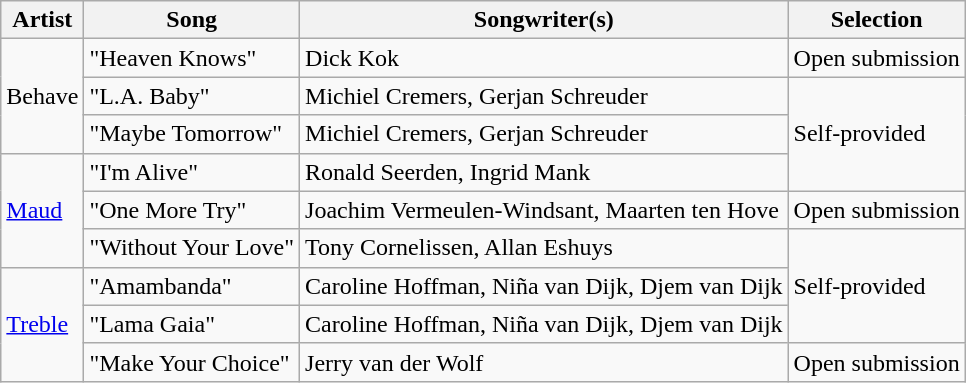<table class="sortable wikitable" style="margin: 1em auto 1em auto;">
<tr>
<th>Artist</th>
<th>Song</th>
<th>Songwriter(s)</th>
<th>Selection</th>
</tr>
<tr>
<td rowspan="3">Behave</td>
<td>"Heaven Knows"</td>
<td>Dick Kok</td>
<td>Open submission</td>
</tr>
<tr>
<td>"L.A. Baby"</td>
<td>Michiel Cremers, Gerjan Schreuder</td>
<td rowspan="3">Self-provided</td>
</tr>
<tr>
<td>"Maybe Tomorrow"</td>
<td>Michiel Cremers, Gerjan Schreuder</td>
</tr>
<tr>
<td rowspan="3"><a href='#'>Maud</a></td>
<td>"I'm Alive"</td>
<td>Ronald Seerden, Ingrid Mank</td>
</tr>
<tr>
<td>"One More Try"</td>
<td>Joachim Vermeulen-Windsant, Maarten ten Hove</td>
<td>Open submission</td>
</tr>
<tr>
<td>"Without Your Love"</td>
<td>Tony Cornelissen, Allan Eshuys</td>
<td rowspan="3">Self-provided</td>
</tr>
<tr>
<td rowspan="3"><a href='#'>Treble</a></td>
<td>"Amambanda"</td>
<td>Caroline Hoffman, Niña van Dijk, Djem van Dijk</td>
</tr>
<tr>
<td>"Lama Gaia"</td>
<td>Caroline Hoffman, Niña van Dijk, Djem van Dijk</td>
</tr>
<tr>
<td>"Make Your Choice"</td>
<td>Jerry van der Wolf</td>
<td>Open submission</td>
</tr>
</table>
